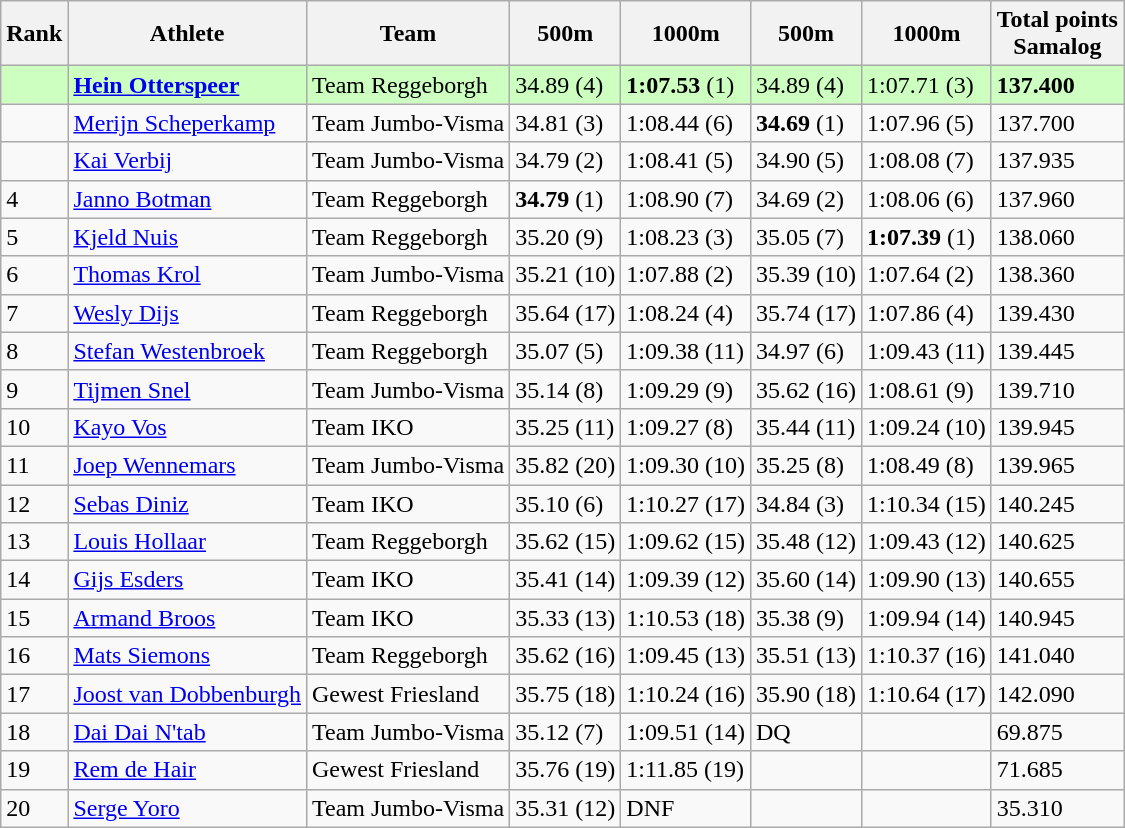<table class="wikitable = sortable">
<tr>
<th>Rank</th>
<th>Athlete</th>
<th>Team</th>
<th>500m</th>
<th>1000m</th>
<th>500m</th>
<th>1000m</th>
<th>Total points <br> Samalog</th>
</tr>
<tr bgcolor=ccffc>
<td></td>
<td><strong><a href='#'>Hein Otterspeer</a></strong></td>
<td>Team Reggeborgh</td>
<td>34.89 (4)</td>
<td><strong>1:07.53</strong> (1)</td>
<td>34.89 (4)</td>
<td>1:07.71 (3)</td>
<td><strong>137.400</strong></td>
</tr>
<tr>
<td></td>
<td><a href='#'>Merijn Scheperkamp</a></td>
<td>Team Jumbo-Visma</td>
<td>34.81 (3)</td>
<td>1:08.44 (6)</td>
<td><strong>34.69</strong> (1)</td>
<td>1:07.96 (5)</td>
<td>137.700</td>
</tr>
<tr>
<td></td>
<td><a href='#'>Kai Verbij</a></td>
<td>Team Jumbo-Visma</td>
<td>34.79 (2)</td>
<td>1:08.41 (5)</td>
<td>34.90 (5)</td>
<td>1:08.08 (7)</td>
<td>137.935</td>
</tr>
<tr>
<td>4</td>
<td><a href='#'>Janno Botman</a></td>
<td>Team Reggeborgh</td>
<td><strong>34.79</strong> (1)</td>
<td>1:08.90 (7)</td>
<td>34.69 (2)</td>
<td>1:08.06 (6)</td>
<td>137.960</td>
</tr>
<tr>
<td>5</td>
<td><a href='#'>Kjeld Nuis</a></td>
<td>Team Reggeborgh</td>
<td>35.20 (9)</td>
<td>1:08.23 (3)</td>
<td>35.05 (7)</td>
<td><strong>1:07.39</strong> (1)</td>
<td>138.060</td>
</tr>
<tr>
<td>6</td>
<td><a href='#'>Thomas Krol</a></td>
<td>Team Jumbo-Visma</td>
<td>35.21 (10)</td>
<td>1:07.88 (2)</td>
<td>35.39 (10)</td>
<td>1:07.64 (2)</td>
<td>138.360</td>
</tr>
<tr>
<td>7</td>
<td><a href='#'>Wesly Dijs</a></td>
<td>Team Reggeborgh</td>
<td>35.64 (17)</td>
<td>1:08.24 (4)</td>
<td>35.74 (17)</td>
<td>1:07.86 (4)</td>
<td>139.430</td>
</tr>
<tr>
<td>8</td>
<td><a href='#'>Stefan Westenbroek</a></td>
<td>Team Reggeborgh</td>
<td>35.07 (5)</td>
<td>1:09.38 (11)</td>
<td>34.97 (6)</td>
<td>1:09.43 (11)</td>
<td>139.445</td>
</tr>
<tr>
<td>9</td>
<td><a href='#'>Tijmen Snel</a></td>
<td>Team Jumbo-Visma</td>
<td>35.14 (8)</td>
<td>1:09.29 (9)</td>
<td>35.62 (16)</td>
<td>1:08.61 (9)</td>
<td>139.710</td>
</tr>
<tr>
<td>10</td>
<td><a href='#'>Kayo Vos</a></td>
<td>Team IKO</td>
<td>35.25 (11)</td>
<td>1:09.27 (8)</td>
<td>35.44 (11)</td>
<td>1:09.24 (10)</td>
<td>139.945</td>
</tr>
<tr>
<td>11</td>
<td><a href='#'>Joep Wennemars</a></td>
<td>Team Jumbo-Visma</td>
<td>35.82 (20)</td>
<td>1:09.30 (10)</td>
<td>35.25 (8)</td>
<td>1:08.49 (8)</td>
<td>139.965</td>
</tr>
<tr>
<td>12</td>
<td><a href='#'>Sebas Diniz</a></td>
<td>Team IKO</td>
<td>35.10 (6)</td>
<td>1:10.27 (17)</td>
<td>34.84 (3)</td>
<td>1:10.34 (15)</td>
<td>140.245</td>
</tr>
<tr>
<td>13</td>
<td><a href='#'>Louis Hollaar</a></td>
<td>Team Reggeborgh</td>
<td>35.62 (15)</td>
<td>1:09.62 (15)</td>
<td>35.48 (12)</td>
<td>1:09.43 (12)</td>
<td>140.625</td>
</tr>
<tr>
<td>14</td>
<td><a href='#'>Gijs Esders</a></td>
<td>Team IKO</td>
<td>35.41 (14)</td>
<td>1:09.39 (12)</td>
<td>35.60 (14)</td>
<td>1:09.90 (13)</td>
<td>140.655</td>
</tr>
<tr>
<td>15</td>
<td><a href='#'>Armand Broos</a></td>
<td>Team IKO</td>
<td>35.33 (13)</td>
<td>1:10.53 (18)</td>
<td>35.38 (9)</td>
<td>1:09.94 (14)</td>
<td>140.945</td>
</tr>
<tr>
<td>16</td>
<td><a href='#'>Mats Siemons</a></td>
<td>Team Reggeborgh</td>
<td>35.62 (16)</td>
<td>1:09.45 (13)</td>
<td>35.51 (13)</td>
<td>1:10.37 (16)</td>
<td>141.040</td>
</tr>
<tr>
<td>17</td>
<td><a href='#'>Joost van Dobbenburgh</a></td>
<td>Gewest Friesland</td>
<td>35.75 (18)</td>
<td>1:10.24 (16)</td>
<td>35.90 (18)</td>
<td>1:10.64 (17)</td>
<td>142.090</td>
</tr>
<tr>
<td>18</td>
<td><a href='#'>Dai Dai N'tab</a></td>
<td>Team Jumbo-Visma</td>
<td>35.12 (7)</td>
<td>1:09.51 (14)</td>
<td>DQ</td>
<td></td>
<td>69.875</td>
</tr>
<tr>
<td>19</td>
<td><a href='#'>Rem de Hair</a></td>
<td>Gewest Friesland</td>
<td>35.76 (19)</td>
<td>1:11.85 (19)</td>
<td></td>
<td></td>
<td>71.685</td>
</tr>
<tr>
<td>20</td>
<td><a href='#'>Serge Yoro</a></td>
<td>Team Jumbo-Visma</td>
<td>35.31 (12)</td>
<td>DNF</td>
<td></td>
<td></td>
<td>35.310</td>
</tr>
</table>
